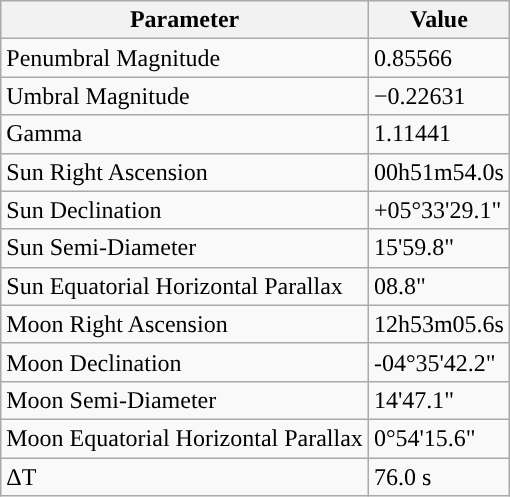<table class="wikitable">
<tr>
<th>Parameter</th>
<th>Value</th>
</tr>
<tr>
<td>Penumbral Magnitude</td>
<td>0.85566</td>
</tr>
<tr>
<td>Umbral Magnitude</td>
<td>−0.22631</td>
</tr>
<tr>
<td>Gamma</td>
<td>1.11441</td>
</tr>
<tr>
<td>Sun Right Ascension</td>
<td>00h51m54.0s</td>
</tr>
<tr>
<td>Sun Declination</td>
<td>+05°33'29.1"</td>
</tr>
<tr>
<td>Sun Semi-Diameter</td>
<td>15'59.8"</td>
</tr>
<tr>
<td>Sun Equatorial Horizontal Parallax</td>
<td>08.8"</td>
</tr>
<tr>
<td>Moon Right Ascension</td>
<td>12h53m05.6s</td>
</tr>
<tr>
<td>Moon Declination</td>
<td>-04°35'42.2"</td>
</tr>
<tr>
<td>Moon Semi-Diameter</td>
<td>14'47.1"</td>
</tr>
<tr>
<td>Moon Equatorial Horizontal Parallax</td>
<td>0°54'15.6"</td>
</tr>
<tr>
<td>ΔT</td>
<td>76.0 s</td>
</tr>
</table>
